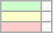<table class="wikitable" style="font-size: 95%; border: gray solid 1px; border-collapse: collapse;text-align:center style="float:left; width:23%">
<tr>
<td style="background: #CCFFCC;"  width="20"></td>
<td align="left"></td>
</tr>
<tr>
<td style="background: #FFFFCC;" width="20"></td>
<td align="left"></td>
</tr>
<tr>
<td style="background: #FFCCCC;" width="20"></td>
<td align="left"></td>
</tr>
</table>
